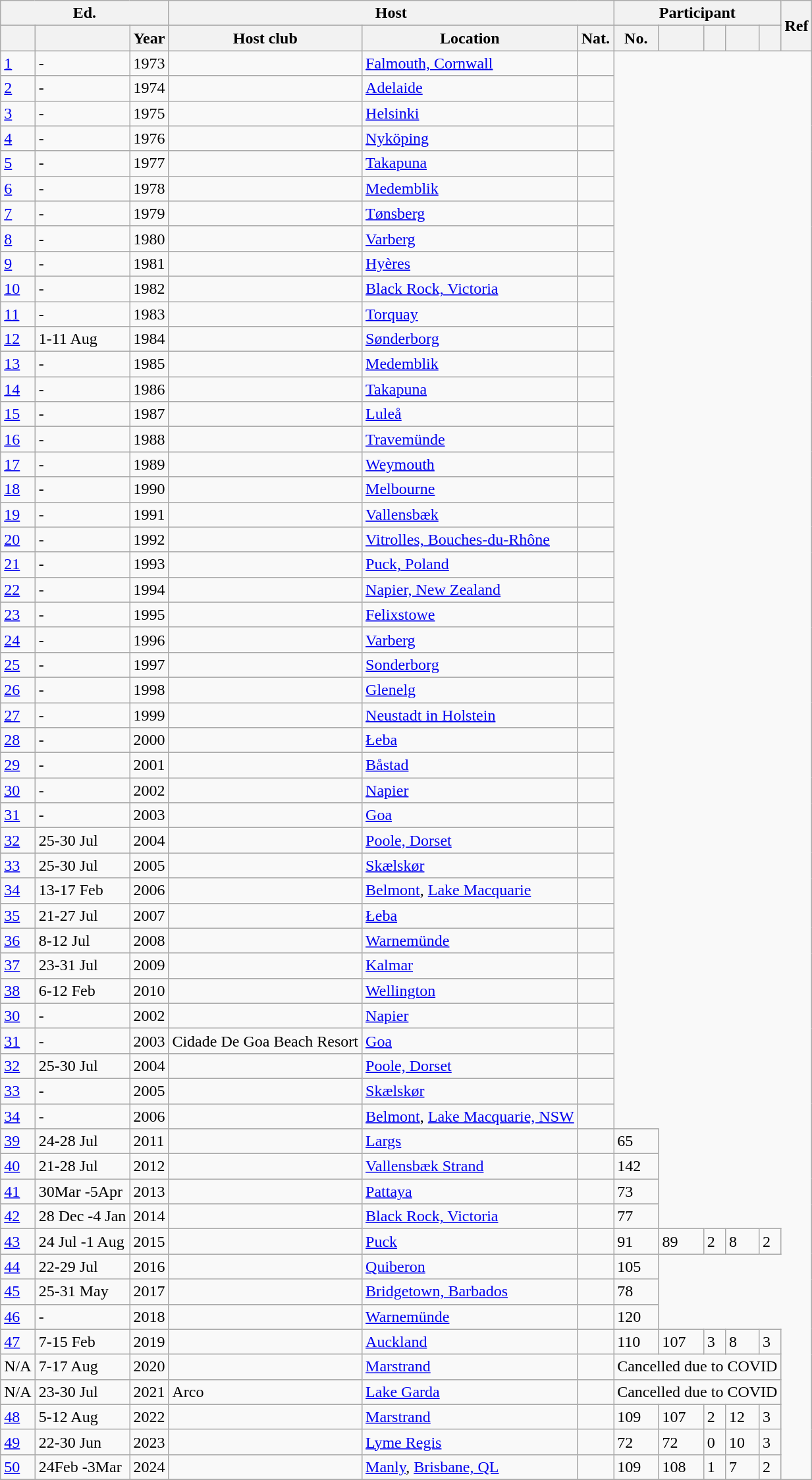<table class="wikitable sortable">
<tr>
<th colspan=3>Ed.</th>
<th colspan=3>Host</th>
<th colspan=5>Participant</th>
<th rowspan=2>Ref</th>
</tr>
<tr>
<th></th>
<th></th>
<th>Year</th>
<th>Host club</th>
<th>Location</th>
<th>Nat.</th>
<th>No.</th>
<th></th>
<th></th>
<th></th>
<th></th>
</tr>
<tr>
<td><a href='#'>1</a></td>
<td>-</td>
<td>1973</td>
<td></td>
<td><a href='#'>Falmouth, Cornwall</a></td>
<td></td>
</tr>
<tr>
<td><a href='#'>2</a></td>
<td>-</td>
<td>1974</td>
<td></td>
<td><a href='#'>Adelaide</a></td>
<td></td>
</tr>
<tr>
<td><a href='#'>3</a></td>
<td>-</td>
<td>1975</td>
<td></td>
<td><a href='#'>Helsinki</a></td>
<td></td>
</tr>
<tr>
<td><a href='#'>4</a></td>
<td>-</td>
<td>1976</td>
<td></td>
<td><a href='#'>Nyköping</a></td>
<td></td>
</tr>
<tr>
<td><a href='#'>5</a></td>
<td>-</td>
<td>1977</td>
<td></td>
<td><a href='#'>Takapuna</a></td>
<td></td>
</tr>
<tr>
<td><a href='#'>6</a></td>
<td>-</td>
<td>1978</td>
<td></td>
<td><a href='#'>Medemblik</a></td>
<td></td>
</tr>
<tr>
<td><a href='#'>7</a></td>
<td>-</td>
<td>1979</td>
<td></td>
<td><a href='#'>Tønsberg</a></td>
<td></td>
</tr>
<tr>
<td><a href='#'>8</a></td>
<td>-</td>
<td>1980</td>
<td></td>
<td><a href='#'>Varberg</a></td>
<td></td>
</tr>
<tr>
<td><a href='#'>9</a></td>
<td>-</td>
<td>1981</td>
<td></td>
<td><a href='#'>Hyères</a></td>
<td></td>
</tr>
<tr>
<td><a href='#'>10</a></td>
<td>-</td>
<td>1982</td>
<td></td>
<td><a href='#'>Black Rock, Victoria</a></td>
<td></td>
</tr>
<tr>
<td><a href='#'>11</a></td>
<td>-</td>
<td>1983</td>
<td></td>
<td><a href='#'>Torquay</a></td>
<td></td>
</tr>
<tr>
<td><a href='#'>12</a></td>
<td>1-11 Aug</td>
<td>1984</td>
<td></td>
<td><a href='#'>Sønderborg</a></td>
<td></td>
</tr>
<tr>
<td><a href='#'>13</a></td>
<td>-</td>
<td>1985</td>
<td></td>
<td><a href='#'>Medemblik</a></td>
<td></td>
</tr>
<tr>
<td><a href='#'>14</a></td>
<td>-</td>
<td>1986</td>
<td></td>
<td><a href='#'>Takapuna</a></td>
<td></td>
</tr>
<tr>
<td><a href='#'>15</a></td>
<td>-</td>
<td>1987</td>
<td></td>
<td><a href='#'>Luleå</a></td>
<td></td>
</tr>
<tr>
<td><a href='#'>16</a></td>
<td>-</td>
<td>1988</td>
<td></td>
<td><a href='#'>Travemünde</a></td>
<td></td>
</tr>
<tr>
<td><a href='#'>17</a></td>
<td>-</td>
<td>1989</td>
<td></td>
<td><a href='#'>Weymouth</a></td>
<td></td>
</tr>
<tr>
<td><a href='#'>18</a></td>
<td>-</td>
<td>1990</td>
<td></td>
<td><a href='#'>Melbourne</a></td>
<td></td>
</tr>
<tr>
<td><a href='#'>19</a></td>
<td>-</td>
<td>1991</td>
<td></td>
<td><a href='#'>Vallensbæk</a></td>
<td></td>
</tr>
<tr>
<td><a href='#'>20</a></td>
<td>-</td>
<td>1992</td>
<td></td>
<td><a href='#'>Vitrolles, Bouches-du-Rhône</a></td>
<td></td>
</tr>
<tr>
<td><a href='#'>21</a></td>
<td>-</td>
<td>1993</td>
<td></td>
<td><a href='#'>Puck, Poland</a></td>
<td></td>
</tr>
<tr>
<td><a href='#'>22</a></td>
<td>-</td>
<td>1994</td>
<td></td>
<td><a href='#'>Napier, New Zealand</a></td>
<td></td>
</tr>
<tr>
<td><a href='#'>23</a></td>
<td>-</td>
<td>1995</td>
<td></td>
<td><a href='#'>Felixstowe</a></td>
<td></td>
</tr>
<tr>
<td><a href='#'>24</a></td>
<td>-</td>
<td>1996</td>
<td></td>
<td><a href='#'>Varberg</a></td>
<td></td>
</tr>
<tr>
<td><a href='#'>25</a></td>
<td>-</td>
<td>1997</td>
<td></td>
<td><a href='#'>Sonderborg</a></td>
<td></td>
</tr>
<tr>
<td><a href='#'>26</a></td>
<td>-</td>
<td>1998</td>
<td></td>
<td><a href='#'>Glenelg</a></td>
<td></td>
</tr>
<tr>
<td><a href='#'>27</a></td>
<td>-</td>
<td>1999</td>
<td></td>
<td><a href='#'>Neustadt in Holstein</a></td>
<td></td>
</tr>
<tr>
<td><a href='#'>28</a></td>
<td>-</td>
<td>2000</td>
<td></td>
<td><a href='#'>Łeba</a></td>
<td></td>
</tr>
<tr>
<td><a href='#'>29</a></td>
<td>-</td>
<td>2001</td>
<td></td>
<td><a href='#'>Båstad</a></td>
<td></td>
</tr>
<tr>
<td><a href='#'>30</a></td>
<td>-</td>
<td>2002</td>
<td></td>
<td><a href='#'>Napier</a></td>
<td></td>
</tr>
<tr>
<td><a href='#'>31</a></td>
<td>-</td>
<td>2003</td>
<td></td>
<td><a href='#'>Goa</a></td>
<td></td>
</tr>
<tr>
<td><a href='#'>32</a></td>
<td>25-30 Jul</td>
<td>2004</td>
<td></td>
<td><a href='#'>Poole, Dorset</a></td>
<td></td>
</tr>
<tr>
<td><a href='#'>33</a></td>
<td>25-30 Jul</td>
<td>2005</td>
<td></td>
<td><a href='#'>Skælskør</a></td>
<td></td>
</tr>
<tr>
<td><a href='#'>34</a></td>
<td>13-17 Feb</td>
<td>2006</td>
<td></td>
<td><a href='#'>Belmont</a>, <a href='#'>Lake Macquarie</a></td>
<td></td>
</tr>
<tr>
<td><a href='#'>35</a></td>
<td>21-27 Jul</td>
<td>2007</td>
<td></td>
<td><a href='#'>Łeba</a></td>
<td></td>
</tr>
<tr>
<td><a href='#'>36</a></td>
<td>8-12 Jul</td>
<td>2008</td>
<td></td>
<td><a href='#'>Warnemünde</a></td>
<td></td>
</tr>
<tr>
<td><a href='#'>37</a></td>
<td>23-31 Jul</td>
<td>2009</td>
<td></td>
<td><a href='#'>Kalmar</a></td>
<td></td>
</tr>
<tr>
<td><a href='#'>38</a></td>
<td>6-12 Feb</td>
<td>2010</td>
<td></td>
<td><a href='#'>Wellington</a></td>
<td></td>
</tr>
<tr>
<td><a href='#'>30</a></td>
<td>-</td>
<td>2002</td>
<td></td>
<td><a href='#'>Napier</a></td>
<td></td>
</tr>
<tr>
<td><a href='#'>31</a></td>
<td>-</td>
<td>2003</td>
<td>Cidade De Goa Beach Resort</td>
<td><a href='#'>Goa</a></td>
<td></td>
</tr>
<tr>
<td><a href='#'>32</a></td>
<td>25-30 Jul</td>
<td>2004</td>
<td></td>
<td><a href='#'>Poole, Dorset</a></td>
<td></td>
</tr>
<tr>
<td><a href='#'>33</a></td>
<td>-</td>
<td>2005</td>
<td></td>
<td><a href='#'>Skælskør</a></td>
<td></td>
</tr>
<tr>
<td><a href='#'>34</a></td>
<td>-</td>
<td>2006</td>
<td></td>
<td><a href='#'>Belmont</a>, <a href='#'>Lake Macquarie, NSW</a></td>
<td></td>
</tr>
<tr>
<td><a href='#'>39</a></td>
<td>24-28 Jul</td>
<td>2011</td>
<td></td>
<td><a href='#'>Largs</a></td>
<td></td>
<td>65</td>
</tr>
<tr>
<td><a href='#'>40</a></td>
<td>21-28 Jul</td>
<td>2012</td>
<td></td>
<td><a href='#'>Vallensbæk Strand</a></td>
<td></td>
<td>142</td>
</tr>
<tr>
<td><a href='#'>41</a></td>
<td>30Mar -5Apr</td>
<td>2013</td>
<td></td>
<td><a href='#'>Pattaya</a></td>
<td></td>
<td>73</td>
</tr>
<tr>
<td><a href='#'>42</a></td>
<td>28 Dec -4 Jan</td>
<td>2014</td>
<td></td>
<td><a href='#'>Black Rock, Victoria</a></td>
<td></td>
<td>77</td>
</tr>
<tr>
<td><a href='#'>43</a></td>
<td>24 Jul -1 Aug</td>
<td>2015</td>
<td></td>
<td><a href='#'>Puck</a></td>
<td></td>
<td>91</td>
<td>89</td>
<td>2</td>
<td>8</td>
<td>2</td>
</tr>
<tr>
<td><a href='#'>44</a></td>
<td>22-29 Jul</td>
<td>2016</td>
<td></td>
<td><a href='#'>Quiberon</a></td>
<td></td>
<td>105</td>
</tr>
<tr>
<td><a href='#'>45</a></td>
<td>25-31 May</td>
<td>2017</td>
<td></td>
<td><a href='#'>Bridgetown, Barbados</a></td>
<td></td>
<td>78</td>
</tr>
<tr>
<td><a href='#'>46</a></td>
<td>-</td>
<td>2018</td>
<td></td>
<td><a href='#'>Warnemünde</a></td>
<td></td>
<td>120</td>
</tr>
<tr>
<td><a href='#'>47</a></td>
<td>7-15 Feb</td>
<td>2019</td>
<td></td>
<td><a href='#'>Auckland</a></td>
<td></td>
<td>110</td>
<td>107</td>
<td>3</td>
<td>8</td>
<td>3</td>
</tr>
<tr>
<td>N/A</td>
<td>7-17 Aug</td>
<td>2020</td>
<td></td>
<td><a href='#'>Marstrand</a></td>
<td></td>
<td COLSPAN=5>Cancelled due to COVID</td>
</tr>
<tr>
<td>N/A</td>
<td>23-30 Jul</td>
<td>2021</td>
<td>Arco</td>
<td><a href='#'>Lake Garda</a></td>
<td></td>
<td COLSPAN=5>Cancelled due to COVID</td>
</tr>
<tr>
<td><a href='#'>48</a></td>
<td>5-12 Aug</td>
<td>2022</td>
<td></td>
<td><a href='#'>Marstrand</a></td>
<td></td>
<td>109</td>
<td>107</td>
<td>2</td>
<td>12</td>
<td>3</td>
</tr>
<tr>
<td><a href='#'>49</a></td>
<td>22-30 Jun</td>
<td>2023</td>
<td></td>
<td><a href='#'>Lyme Regis</a></td>
<td></td>
<td>72</td>
<td>72</td>
<td>0</td>
<td>10</td>
<td>3</td>
</tr>
<tr>
<td><a href='#'>50</a></td>
<td>24Feb -3Mar</td>
<td>2024</td>
<td></td>
<td><a href='#'>Manly</a>, <a href='#'>Brisbane, QL</a></td>
<td></td>
<td>109</td>
<td>108</td>
<td>1</td>
<td>7</td>
<td>2</td>
</tr>
<tr>
</tr>
</table>
